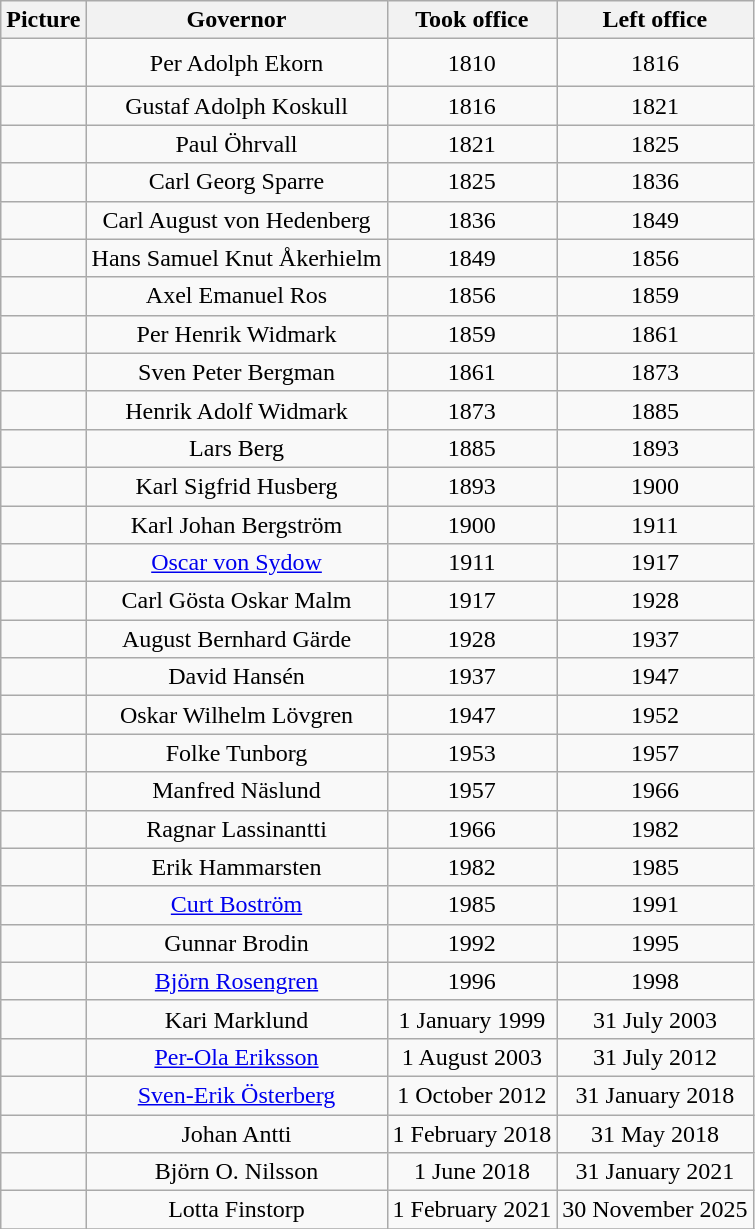<table class="wikitable" style="text-align:center;">
<tr>
<th>Picture</th>
<th>Governor</th>
<th>Took office</th>
<th>Left office</th>
</tr>
<tr style="height:2em;">
<td></td>
<td>Per Adolph Ekorn</td>
<td>1810</td>
<td>1816</td>
</tr>
<tr>
<td></td>
<td>Gustaf Adolph Koskull</td>
<td>1816</td>
<td>1821</td>
</tr>
<tr>
<td></td>
<td>Paul Öhrvall</td>
<td>1821</td>
<td>1825</td>
</tr>
<tr>
<td></td>
<td>Carl Georg Sparre</td>
<td>1825</td>
<td>1836</td>
</tr>
<tr>
<td></td>
<td>Carl August von Hedenberg</td>
<td>1836</td>
<td>1849</td>
</tr>
<tr>
<td></td>
<td>Hans Samuel Knut Åkerhielm</td>
<td>1849</td>
<td>1856</td>
</tr>
<tr>
<td></td>
<td>Axel Emanuel Ros</td>
<td>1856</td>
<td>1859</td>
</tr>
<tr>
<td></td>
<td>Per Henrik Widmark</td>
<td>1859</td>
<td>1861</td>
</tr>
<tr>
<td></td>
<td>Sven Peter Bergman</td>
<td>1861</td>
<td>1873</td>
</tr>
<tr>
<td></td>
<td>Henrik Adolf Widmark</td>
<td>1873</td>
<td>1885</td>
</tr>
<tr>
<td></td>
<td>Lars Berg</td>
<td>1885</td>
<td>1893</td>
</tr>
<tr>
<td></td>
<td>Karl Sigfrid Husberg</td>
<td>1893</td>
<td>1900</td>
</tr>
<tr>
<td></td>
<td>Karl Johan Bergström</td>
<td>1900</td>
<td>1911</td>
</tr>
<tr>
<td></td>
<td><a href='#'>Oscar von Sydow</a></td>
<td>1911</td>
<td>1917</td>
</tr>
<tr>
<td></td>
<td>Carl Gösta Oskar Malm</td>
<td>1917</td>
<td>1928</td>
</tr>
<tr>
<td></td>
<td>August Bernhard Gärde</td>
<td>1928</td>
<td>1937</td>
</tr>
<tr>
<td></td>
<td>David Hansén</td>
<td>1937</td>
<td>1947</td>
</tr>
<tr>
<td></td>
<td>Oskar Wilhelm Lövgren</td>
<td>1947</td>
<td>1952</td>
</tr>
<tr>
<td></td>
<td>Folke Tunborg</td>
<td>1953</td>
<td>1957</td>
</tr>
<tr>
<td></td>
<td>Manfred Näslund</td>
<td>1957</td>
<td>1966</td>
</tr>
<tr>
<td></td>
<td>Ragnar Lassinantti</td>
<td>1966</td>
<td>1982</td>
</tr>
<tr>
<td></td>
<td>Erik Hammarsten</td>
<td>1982</td>
<td>1985</td>
</tr>
<tr>
<td></td>
<td><a href='#'>Curt Boström</a></td>
<td>1985</td>
<td>1991</td>
</tr>
<tr>
<td></td>
<td>Gunnar Brodin</td>
<td>1992</td>
<td>1995</td>
</tr>
<tr>
<td></td>
<td><a href='#'>Björn Rosengren</a></td>
<td>1996</td>
<td>1998</td>
</tr>
<tr>
<td></td>
<td>Kari Marklund</td>
<td>1 January 1999</td>
<td>31 July 2003</td>
</tr>
<tr>
<td></td>
<td><a href='#'>Per-Ola Eriksson</a></td>
<td>1 August 2003</td>
<td>31 July 2012</td>
</tr>
<tr>
<td></td>
<td><a href='#'>Sven-Erik Österberg</a></td>
<td>1 October 2012</td>
<td>31 January 2018</td>
</tr>
<tr>
<td></td>
<td>Johan Antti</td>
<td>1 February 2018</td>
<td>31 May 2018</td>
</tr>
<tr>
<td></td>
<td>Björn O. Nilsson</td>
<td>1 June 2018</td>
<td>31 January 2021</td>
</tr>
<tr>
<td></td>
<td>Lotta Finstorp</td>
<td>1 February 2021</td>
<td>30 November 2025</td>
</tr>
<tr>
</tr>
</table>
